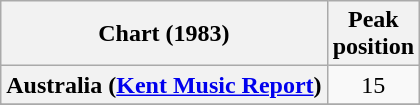<table class="wikitable sortable plainrowheaders">
<tr>
<th>Chart (1983)</th>
<th>Peak<br>position</th>
</tr>
<tr>
<th scope="row">Australia (<a href='#'>Kent Music Report</a>)</th>
<td align="center">15</td>
</tr>
<tr>
</tr>
<tr>
</tr>
<tr>
</tr>
<tr>
</tr>
<tr>
</tr>
<tr>
</tr>
<tr>
</tr>
<tr>
</tr>
</table>
